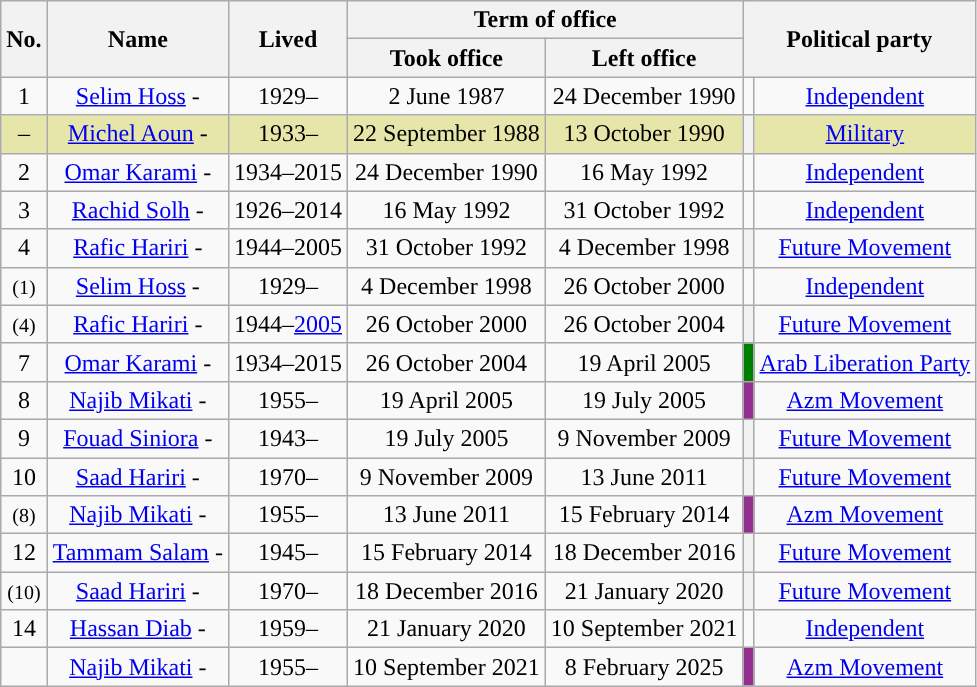<table class="wikitable" style="text-align:center">
<tr>
<th rowspan="2">No.</th>
<th rowspan="2">Name<br></th>
<th rowspan="2">Lived</th>
<th colspan="2">Term of office</th>
<th colspan="2" rowspan="2">Political party</th>
</tr>
<tr>
<th>Took office</th>
<th>Left office</th>
</tr>
<tr>
<td>1</td>
<td><a href='#'>Selim Hoss</a> - </td>
<td>1929–</td>
<td>2 June 1987</td>
<td>24 December 1990</td>
<td></td>
<td><a href='#'>Independent</a></td>
</tr>
<tr style="background-color:#E6E6AA">
<td>–</td>
<td><a href='#'>Michel Aoun</a> - </td>
<td>1933–</td>
<td>22 September 1988</td>
<td>13 October 1990</td>
<th style="background-color:"></th>
<td><a href='#'>Military</a></td>
</tr>
<tr>
<td>2</td>
<td><a href='#'>Omar Karami</a> - </td>
<td>1934–2015</td>
<td>24 December 1990</td>
<td>16 May 1992</td>
<td></td>
<td><a href='#'>Independent</a></td>
</tr>
<tr>
<td>3</td>
<td><a href='#'>Rachid Solh</a> - </td>
<td>1926–2014</td>
<td>16 May 1992</td>
<td>31 October 1992</td>
<td></td>
<td><a href='#'>Independent</a></td>
</tr>
<tr>
<td>4</td>
<td><a href='#'>Rafic Hariri</a> - </td>
<td>1944–2005</td>
<td>31 October 1992</td>
<td>4 December 1998</td>
<th style="background-color:"></th>
<td><a href='#'>Future Movement</a></td>
</tr>
<tr>
<td><small>(1)</small></td>
<td><a href='#'>Selim Hoss</a> - </td>
<td>1929–</td>
<td>4 December 1998</td>
<td>26 October 2000</td>
<td></td>
<td><a href='#'>Independent</a></td>
</tr>
<tr>
<td><small>(4)</small></td>
<td><a href='#'>Rafic Hariri</a> - </td>
<td>1944–<a href='#'>2005</a></td>
<td>26 October 2000</td>
<td>26 October 2004</td>
<th style="background-color:"></th>
<td><a href='#'>Future Movement</a></td>
</tr>
<tr>
<td>7</td>
<td><a href='#'>Omar Karami</a> - </td>
<td>1934–2015</td>
<td>26 October 2004</td>
<td>19 April 2005</td>
<th style="background-color:green;"></th>
<td><a href='#'>Arab Liberation Party</a></td>
</tr>
<tr>
<td>8</td>
<td><a href='#'>Najib Mikati</a> - </td>
<td>1955–</td>
<td>19 April 2005</td>
<td>19 July 2005</td>
<th style="background-color:#93308F;"></th>
<td><a href='#'>Azm Movement</a></td>
</tr>
<tr>
<td>9</td>
<td><a href='#'>Fouad Siniora</a> - </td>
<td>1943–</td>
<td>19 July 2005</td>
<td>9 November 2009</td>
<th style="background-color:"></th>
<td><a href='#'>Future Movement</a></td>
</tr>
<tr>
<td>10</td>
<td><a href='#'>Saad Hariri</a> - </td>
<td>1970–</td>
<td>9 November 2009</td>
<td>13 June 2011</td>
<th style="background-color:"></th>
<td><a href='#'>Future Movement</a></td>
</tr>
<tr>
<td><small>(8)</small></td>
<td><a href='#'>Najib Mikati</a> - </td>
<td>1955–</td>
<td>13 June 2011</td>
<td>15 February 2014</td>
<th style="background-color:#93308F;"></th>
<td><a href='#'>Azm Movement</a></td>
</tr>
<tr>
<td>12</td>
<td><a href='#'>Tammam Salam</a> - </td>
<td>1945–</td>
<td>15 February 2014</td>
<td>18 December 2016</td>
<th style="background-color:"></th>
<td><a href='#'>Future Movement</a></td>
</tr>
<tr>
<td><small>(10)</small></td>
<td><a href='#'>Saad Hariri</a> - </td>
<td>1970–</td>
<td>18 December 2016</td>
<td>21 January 2020</td>
<th style="background-color:"></th>
<td><a href='#'>Future Movement</a></td>
</tr>
<tr>
<td>14</td>
<td><a href='#'>Hassan Diab</a> - </td>
<td>1959–</td>
<td>21 January 2020</td>
<td>10 September 2021</td>
<td></td>
<td><a href='#'>Independent</a></td>
</tr>
<tr>
<td></td>
<td><a href='#'>Najib Mikati</a> - </td>
<td>1955–</td>
<td>10 September 2021</td>
<td>8 February 2025</td>
<th style="background-color:#93308F;"></th>
<td><a href='#'>Azm Movement</a></td>
</tr>
</table>
